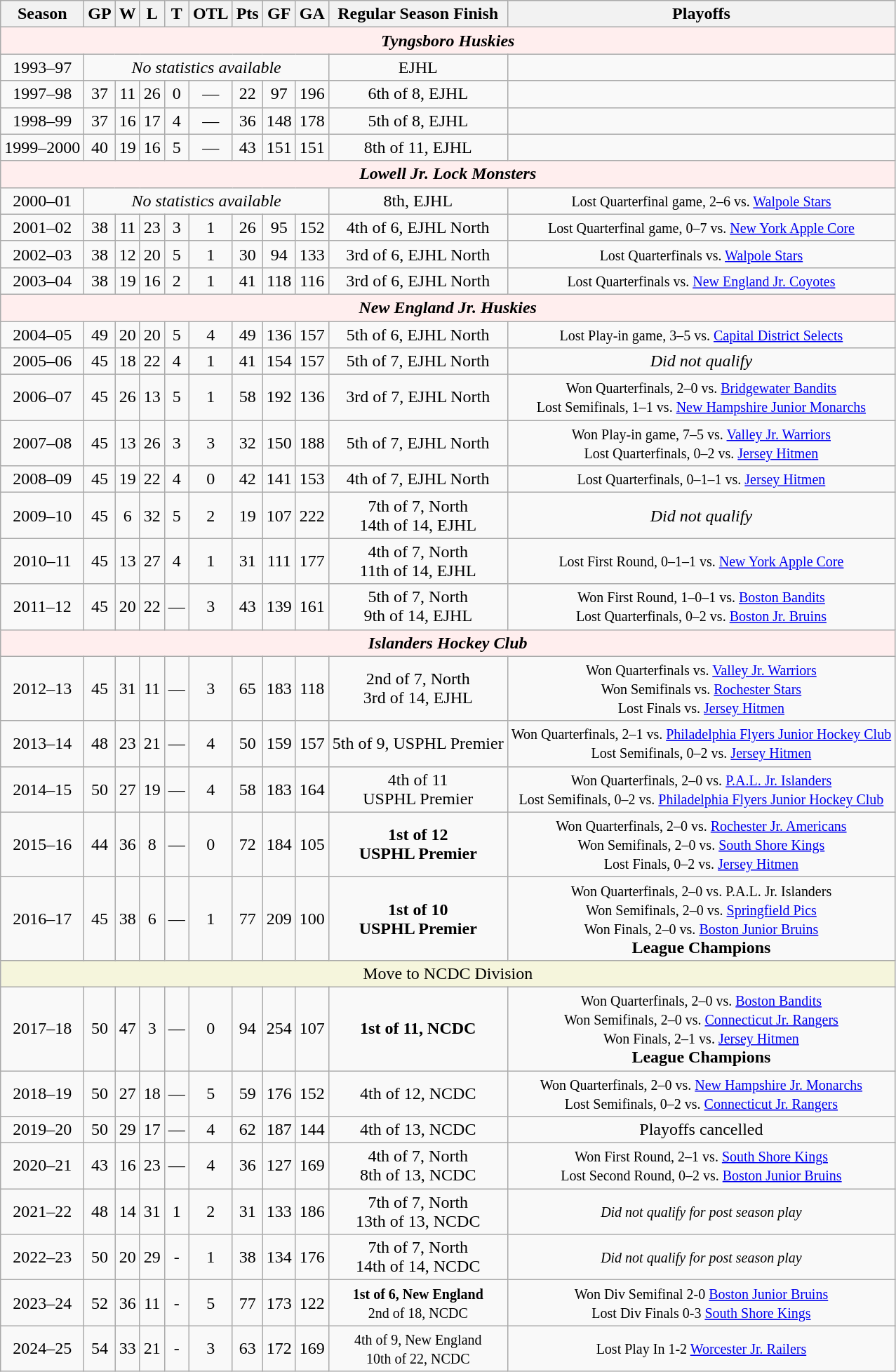<table class="wikitable" style="text-align:center">
<tr>
<th>Season</th>
<th>GP</th>
<th>W</th>
<th>L</th>
<th>T</th>
<th>OTL</th>
<th>Pts</th>
<th>GF</th>
<th>GA</th>
<th>Regular Season Finish</th>
<th>Playoffs</th>
</tr>
<tr align="center"  bgcolor="#ffeeee">
<td colspan="11"><strong><em>Tyngsboro Huskies</em></strong></td>
</tr>
<tr>
<td>1993–97</td>
<td colspan=8><em>No statistics available</em></td>
<td>EJHL</td>
<td></td>
</tr>
<tr>
<td>1997–98</td>
<td>37</td>
<td>11</td>
<td>26</td>
<td>0</td>
<td>—</td>
<td>22</td>
<td>97</td>
<td>196</td>
<td>6th of 8, EJHL</td>
<td></td>
</tr>
<tr>
<td>1998–99</td>
<td>37</td>
<td>16</td>
<td>17</td>
<td>4</td>
<td>—</td>
<td>36</td>
<td>148</td>
<td>178</td>
<td>5th of 8, EJHL</td>
<td></td>
</tr>
<tr>
<td>1999–2000</td>
<td>40</td>
<td>19</td>
<td>16</td>
<td>5</td>
<td>—</td>
<td>43</td>
<td>151</td>
<td>151</td>
<td>8th of 11, EJHL</td>
<td></td>
</tr>
<tr align="center"  bgcolor="#ffeeee">
<td colspan="11"><strong><em>Lowell Jr. Lock Monsters</em></strong></td>
</tr>
<tr>
<td>2000–01</td>
<td colspan=8><em>No statistics available</em></td>
<td>8th, EJHL</td>
<td><small>Lost Quarterfinal game, 2–6 vs. <a href='#'>Walpole Stars</a></small></td>
</tr>
<tr>
<td>2001–02</td>
<td>38</td>
<td>11</td>
<td>23</td>
<td>3</td>
<td>1</td>
<td>26</td>
<td>95</td>
<td>152</td>
<td>4th of 6, EJHL North</td>
<td><small>Lost Quarterfinal game, 0–7 vs. <a href='#'>New York Apple Core</a></small></td>
</tr>
<tr>
<td>2002–03</td>
<td>38</td>
<td>12</td>
<td>20</td>
<td>5</td>
<td>1</td>
<td>30</td>
<td>94</td>
<td>133</td>
<td>3rd of 6, EJHL North</td>
<td><small>Lost Quarterfinals vs. <a href='#'>Walpole Stars</a></small></td>
</tr>
<tr>
<td>2003–04</td>
<td>38</td>
<td>19</td>
<td>16</td>
<td>2</td>
<td>1</td>
<td>41</td>
<td>118</td>
<td>116</td>
<td>3rd of 6, EJHL North</td>
<td><small>Lost Quarterfinals vs. <a href='#'>New England Jr. Coyotes</a></small></td>
</tr>
<tr align="center"  bgcolor="#ffeeee">
<td colspan="11"><strong><em>New England Jr. Huskies</em></strong></td>
</tr>
<tr>
<td>2004–05</td>
<td>49</td>
<td>20</td>
<td>20</td>
<td>5</td>
<td>4</td>
<td>49</td>
<td>136</td>
<td>157</td>
<td>5th of 6, EJHL North</td>
<td><small>Lost Play-in game, 3–5 vs. <a href='#'>Capital District Selects</a></small></td>
</tr>
<tr>
<td>2005–06</td>
<td>45</td>
<td>18</td>
<td>22</td>
<td>4</td>
<td>1</td>
<td>41</td>
<td>154</td>
<td>157</td>
<td>5th of 7, EJHL North</td>
<td><em>Did not qualify</em></td>
</tr>
<tr>
<td>2006–07</td>
<td>45</td>
<td>26</td>
<td>13</td>
<td>5</td>
<td>1</td>
<td>58</td>
<td>192</td>
<td>136</td>
<td>3rd of 7, EJHL North</td>
<td><small>Won Quarterfinals, 2–0 vs. <a href='#'>Bridgewater Bandits</a><br>Lost Semifinals, 1–1 vs. <a href='#'>New Hampshire Junior Monarchs</a></small></td>
</tr>
<tr>
<td>2007–08</td>
<td>45</td>
<td>13</td>
<td>26</td>
<td>3</td>
<td>3</td>
<td>32</td>
<td>150</td>
<td>188</td>
<td>5th of 7, EJHL North</td>
<td><small>Won Play-in game, 7–5 vs. <a href='#'>Valley Jr. Warriors</a><br>Lost Quarterfinals, 0–2 vs. <a href='#'>Jersey Hitmen</a></small></td>
</tr>
<tr>
<td>2008–09</td>
<td>45</td>
<td>19</td>
<td>22</td>
<td>4</td>
<td>0</td>
<td>42</td>
<td>141</td>
<td>153</td>
<td>4th of 7, EJHL North</td>
<td><small>Lost Quarterfinals, 0–1–1 vs. <a href='#'>Jersey Hitmen</a></small></td>
</tr>
<tr>
<td>2009–10</td>
<td>45</td>
<td>6</td>
<td>32</td>
<td>5</td>
<td>2</td>
<td>19</td>
<td>107</td>
<td>222</td>
<td>7th of 7, North<br>14th of 14, EJHL</td>
<td><em>Did not qualify</em></td>
</tr>
<tr>
<td>2010–11</td>
<td>45</td>
<td>13</td>
<td>27</td>
<td>4</td>
<td>1</td>
<td>31</td>
<td>111</td>
<td>177</td>
<td>4th of 7, North<br>11th of 14, EJHL</td>
<td><small>Lost First Round, 0–1–1 vs. <a href='#'>New York Apple Core</a></small></td>
</tr>
<tr>
<td>2011–12</td>
<td>45</td>
<td>20</td>
<td>22</td>
<td>—</td>
<td>3</td>
<td>43</td>
<td>139</td>
<td>161</td>
<td>5th of 7, North<br>9th of 14, EJHL</td>
<td><small>Won First Round, 1–0–1 vs. <a href='#'>Boston Bandits</a><br>Lost Quarterfinals, 0–2 vs. <a href='#'>Boston Jr. Bruins</a></small></td>
</tr>
<tr align="center"  bgcolor="#ffeeee">
<td colspan="11"><strong><em>Islanders Hockey Club</em></strong></td>
</tr>
<tr>
<td>2012–13</td>
<td>45</td>
<td>31</td>
<td>11</td>
<td>—</td>
<td>3</td>
<td>65</td>
<td>183</td>
<td>118</td>
<td>2nd of 7, North<br>3rd of 14, EJHL</td>
<td><small>Won Quarterfinals vs. <a href='#'>Valley Jr. Warriors</a><br>Won Semifinals vs. <a href='#'>Rochester Stars</a><br>Lost Finals vs. <a href='#'>Jersey Hitmen</a></small></td>
</tr>
<tr>
<td>2013–14</td>
<td>48</td>
<td>23</td>
<td>21</td>
<td>—</td>
<td>4</td>
<td>50</td>
<td>159</td>
<td>157</td>
<td>5th of 9, USPHL Premier</td>
<td><small>Won Quarterfinals, 2–1 vs. <a href='#'>Philadelphia Flyers Junior Hockey Club</a><br>Lost Semifinals, 0–2 vs. <a href='#'>Jersey Hitmen</a></small></td>
</tr>
<tr>
<td>2014–15</td>
<td>50</td>
<td>27</td>
<td>19</td>
<td>—</td>
<td>4</td>
<td>58</td>
<td>183</td>
<td>164</td>
<td>4th of 11<br> USPHL Premier</td>
<td><small>Won Quarterfinals, 2–0 vs. <a href='#'>P.A.L. Jr. Islanders</a><br>Lost Semifinals, 0–2 vs. <a href='#'>Philadelphia Flyers Junior Hockey Club</a></small></td>
</tr>
<tr>
<td>2015–16</td>
<td>44</td>
<td>36</td>
<td>8</td>
<td>—</td>
<td>0</td>
<td>72</td>
<td>184</td>
<td>105</td>
<td><strong>1st of 12<br> USPHL Premier</strong></td>
<td><small>Won Quarterfinals, 2–0 vs. <a href='#'>Rochester Jr. Americans</a><br>Won Semifinals, 2–0 vs. <a href='#'>South Shore Kings</a><br>Lost Finals, 0–2 vs. <a href='#'>Jersey Hitmen</a></small></td>
</tr>
<tr>
<td>2016–17</td>
<td>45</td>
<td>38</td>
<td>6</td>
<td>—</td>
<td>1</td>
<td>77</td>
<td>209</td>
<td>100</td>
<td><strong>1st of 10<br> USPHL Premier</strong></td>
<td><small>Won Quarterfinals, 2–0 vs. P.A.L. Jr. Islanders<br>Won Semifinals, 2–0 vs. <a href='#'>Springfield Pics</a><br>Won Finals, 2–0 vs. <a href='#'>Boston Junior Bruins</a></small><br><strong>League Champions</strong></td>
</tr>
<tr align="center"  bgcolor=beige>
<td colspan="11">Move to NCDC Division</td>
</tr>
<tr>
<td>2017–18</td>
<td>50</td>
<td>47</td>
<td>3</td>
<td>—</td>
<td>0</td>
<td>94</td>
<td>254</td>
<td>107</td>
<td><strong>1st of 11, NCDC</strong></td>
<td><small>Won Quarterfinals, 2–0 vs. <a href='#'>Boston Bandits</a><br>Won Semifinals, 2–0 vs. <a href='#'>Connecticut Jr. Rangers</a><br>Won Finals, 2–1 vs. <a href='#'>Jersey Hitmen</a></small><br><strong>League Champions</strong></td>
</tr>
<tr>
<td>2018–19</td>
<td>50</td>
<td>27</td>
<td>18</td>
<td>—</td>
<td>5</td>
<td>59</td>
<td>176</td>
<td>152</td>
<td>4th of 12, NCDC</td>
<td><small>Won Quarterfinals, 2–0 vs. <a href='#'>New Hampshire Jr. Monarchs</a><br>Lost Semifinals, 0–2 vs. <a href='#'>Connecticut Jr. Rangers</a></small></td>
</tr>
<tr>
<td>2019–20</td>
<td>50</td>
<td>29</td>
<td>17</td>
<td>—</td>
<td>4</td>
<td>62</td>
<td>187</td>
<td>144</td>
<td>4th of 13, NCDC</td>
<td>Playoffs cancelled</td>
</tr>
<tr>
<td>2020–21</td>
<td>43</td>
<td>16</td>
<td>23</td>
<td>—</td>
<td>4</td>
<td>36</td>
<td>127</td>
<td>169</td>
<td>4th of 7, North<br>8th of 13, NCDC</td>
<td><small>Won First Round, 2–1 vs. <a href='#'>South Shore Kings</a><br>Lost Second Round, 0–2 vs. <a href='#'>Boston Junior Bruins</a></small></td>
</tr>
<tr>
<td>2021–22</td>
<td>48</td>
<td>14</td>
<td>31</td>
<td>1</td>
<td>2</td>
<td>31</td>
<td>133</td>
<td>186</td>
<td>7th of 7, North<br>13th of 13, NCDC</td>
<td><small><em>Did not qualify for post season play</em></small></td>
</tr>
<tr>
<td>2022–23</td>
<td>50</td>
<td>20</td>
<td>29</td>
<td>-</td>
<td>1</td>
<td>38</td>
<td>134</td>
<td>176</td>
<td>7th of 7, North<br>14th of 14, NCDC</td>
<td><small><em>Did not qualify for post season play</em></small></td>
</tr>
<tr>
<td>2023–24</td>
<td>52</td>
<td>36</td>
<td>11</td>
<td>-</td>
<td>5</td>
<td>77</td>
<td>173</td>
<td>122</td>
<td><small><strong>1st of 6, New England</strong><br>2nd of 18, NCDC </small></td>
<td><small>Won Div Semifinal 2-0 <a href='#'>Boston Junior Bruins</a><br>Lost Div Finals 0-3 <a href='#'>South Shore Kings</a></small></td>
</tr>
<tr>
<td>2024–25</td>
<td>54</td>
<td>33</td>
<td>21</td>
<td>-</td>
<td>3</td>
<td>63</td>
<td>172</td>
<td>169</td>
<td><small>4th of 9, New England<br>10th of 22, NCDC</small></td>
<td><small>Lost Play In 1-2 <a href='#'>Worcester Jr. Railers</a></small></td>
</tr>
</table>
